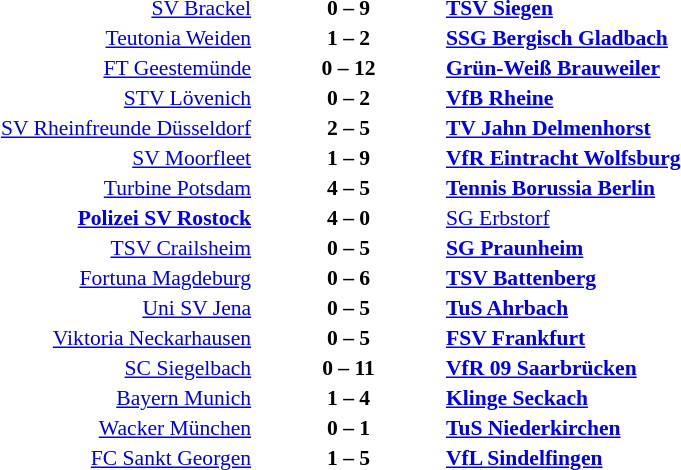<table width=100% cellspacing=1>
<tr>
<th width=25%></th>
<th width=10%></th>
<th width=25%></th>
<th></th>
</tr>
<tr style=font-size:90%>
<td align=right><a href='#'>SV Brackel</a></td>
<td align=center><strong>0 – 9</strong></td>
<td><strong><a href='#'>TSV Siegen</a></strong></td>
</tr>
<tr style=font-size:90%>
<td align=right><a href='#'>Teutonia Weiden</a></td>
<td align=center><strong>1 – 2</strong></td>
<td><strong><a href='#'>SSG Bergisch Gladbach</a></strong></td>
</tr>
<tr style=font-size:90%>
<td align=right><a href='#'>FT Geestemünde</a></td>
<td align=center><strong>0 – 12</strong></td>
<td><strong><a href='#'>Grün-Weiß Brauweiler</a></strong></td>
</tr>
<tr style=font-size:90%>
<td align=right><a href='#'>STV Lövenich</a></td>
<td align=center><strong>0 – 2</strong></td>
<td><strong><a href='#'>VfB Rheine</a></strong></td>
</tr>
<tr style=font-size:90%>
<td align=right><a href='#'>SV Rheinfreunde Düsseldorf</a></td>
<td align=center><strong>2 – 5</strong></td>
<td><strong><a href='#'>TV Jahn Delmenhorst</a></strong></td>
</tr>
<tr style=font-size:90%>
<td align=right><a href='#'>SV Moorfleet</a></td>
<td align=center><strong>1 – 9</strong></td>
<td><strong><a href='#'>VfR Eintracht Wolfsburg</a></strong></td>
</tr>
<tr style=font-size:90%>
<td align=right><a href='#'>Turbine Potsdam</a></td>
<td align=center><strong>4 – 5</strong></td>
<td><strong><a href='#'>Tennis Borussia Berlin</a></strong></td>
</tr>
<tr style=font-size:90%>
<td align=right><strong><a href='#'>Polizei SV Rostock</a></strong></td>
<td align=center><strong>4 – 0</strong></td>
<td><a href='#'>SG Erbstorf</a></td>
</tr>
<tr style=font-size:90%>
<td align=right><a href='#'>TSV Crailsheim</a></td>
<td align=center><strong>0 – 5</strong></td>
<td><strong><a href='#'>SG Praunheim</a></strong></td>
</tr>
<tr style=font-size:90%>
<td align=right><a href='#'>Fortuna Magdeburg</a></td>
<td align=center><strong>0 – 6</strong></td>
<td><strong><a href='#'>TSV Battenberg</a></strong></td>
</tr>
<tr style=font-size:90%>
<td align=right><a href='#'>Uni SV Jena</a></td>
<td align=center><strong>0 – 5</strong></td>
<td><strong><a href='#'>TuS Ahrbach</a></strong></td>
</tr>
<tr style=font-size:90%>
<td align=right><a href='#'>Viktoria Neckarhausen</a></td>
<td align=center><strong>0 – 5</strong></td>
<td><strong><a href='#'>FSV Frankfurt</a></strong></td>
</tr>
<tr style=font-size:90%>
<td align=right><a href='#'>SC Siegelbach</a></td>
<td align=center><strong>0 – 11</strong></td>
<td><strong><a href='#'>VfR 09 Saarbrücken</a></strong></td>
</tr>
<tr style=font-size:90%>
<td align=right><a href='#'>Bayern Munich</a></td>
<td align=center><strong>1 – 4</strong></td>
<td><strong><a href='#'>Klinge Seckach</a></strong></td>
</tr>
<tr style=font-size:90%>
<td align=right><a href='#'>Wacker München</a></td>
<td align=center><strong>0 – 1</strong></td>
<td><strong><a href='#'>TuS Niederkirchen</a></strong></td>
</tr>
<tr style=font-size:90%>
<td align=right><a href='#'>FC Sankt Georgen</a></td>
<td align=center><strong>1 – 5</strong></td>
<td><strong><a href='#'>VfL Sindelfingen</a></strong></td>
</tr>
</table>
